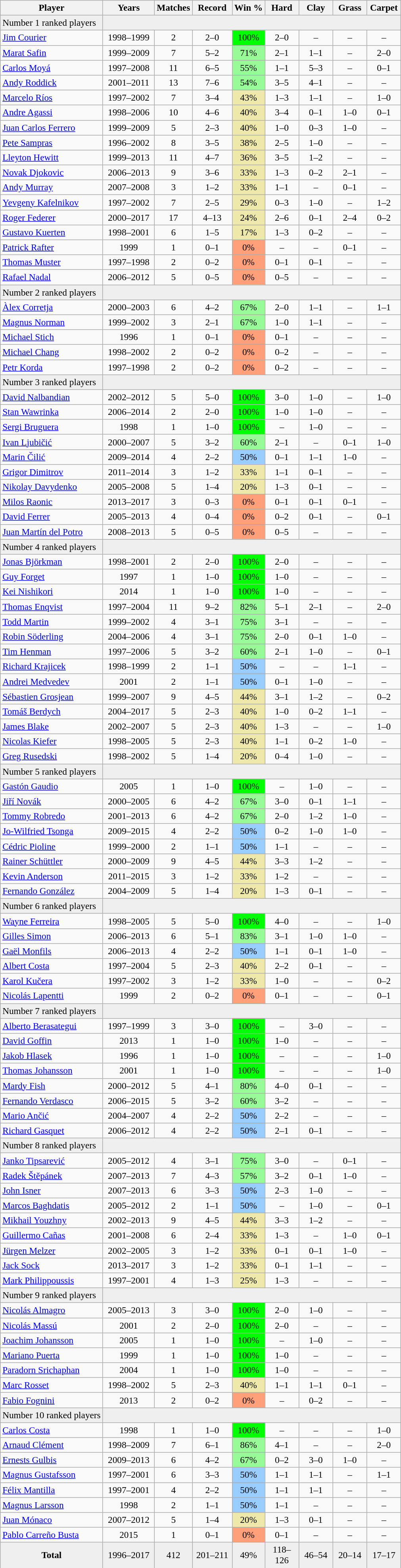<table class="wikitable sortable nowrap" style=font-size:97%;text-align:center>
<tr>
<th>Player</th>
<th width=80>Years</th>
<th>Matches</th>
<th width=60>Record</th>
<th>Win %</th>
<th width=50>Hard</th>
<th width=50>Clay</th>
<th width=50>Grass</th>
<th width=50>Carpet</th>
</tr>
<tr style="background:#efefef;" class="sortbottom">
<td align=left>Number 1 ranked players</td>
<td colspan=8></td>
</tr>
<tr>
<td align=left> <a href='#'>Jim Courier</a></td>
<td>1998–1999</td>
<td>2</td>
<td>2–0</td>
<td bgcolor=lime>100%</td>
<td>2–0</td>
<td>–</td>
<td>–</td>
<td>–</td>
</tr>
<tr>
<td align=left> <a href='#'>Marat Safin</a></td>
<td>1999–2009</td>
<td>7</td>
<td>5–2</td>
<td bgcolor=98fb98>71%</td>
<td>2–1</td>
<td>1–1</td>
<td>–</td>
<td>2–0</td>
</tr>
<tr>
<td align=left> <a href='#'>Carlos Moyá</a></td>
<td>1997–2008</td>
<td>11</td>
<td>6–5</td>
<td bgcolor=98fb98>55%</td>
<td>1–1</td>
<td>5–3</td>
<td>–</td>
<td>0–1</td>
</tr>
<tr>
<td align=left> <a href='#'>Andy Roddick</a></td>
<td>2001–2011</td>
<td>13</td>
<td>7–6</td>
<td bgcolor=98fb98>54%</td>
<td>3–5</td>
<td>4–1</td>
<td>–</td>
<td>–</td>
</tr>
<tr>
<td align=left> <a href='#'>Marcelo Ríos</a></td>
<td>1997–2002</td>
<td>7</td>
<td>3–4</td>
<td bgcolor=eee8AA>43%</td>
<td>1–3</td>
<td>1–1</td>
<td>–</td>
<td>1–0</td>
</tr>
<tr>
<td align=left> <a href='#'>Andre Agassi</a></td>
<td>1998–2006</td>
<td>10</td>
<td>4–6</td>
<td bgcolor=eee8AA>40%</td>
<td>3–4</td>
<td>0–1</td>
<td>1–0</td>
<td>0–1</td>
</tr>
<tr>
<td align=left> <a href='#'>Juan Carlos Ferrero</a></td>
<td>1999–2009</td>
<td>5</td>
<td>2–3</td>
<td bgcolor=eee8AA>40%</td>
<td>1–0</td>
<td>0–3</td>
<td>1–0</td>
<td>–</td>
</tr>
<tr>
<td align=left> <a href='#'>Pete Sampras</a></td>
<td>1996–2002</td>
<td>8</td>
<td>3–5</td>
<td bgcolor=eee8AA>38%</td>
<td>2–5</td>
<td>1–0</td>
<td>–</td>
<td>–</td>
</tr>
<tr>
<td align=left> <a href='#'>Lleyton Hewitt</a></td>
<td>1999–2013</td>
<td>11</td>
<td>4–7</td>
<td bgcolor=eee8AA>36%</td>
<td>3–5</td>
<td>1–2</td>
<td>–</td>
<td>–</td>
</tr>
<tr>
<td align=left> <a href='#'>Novak Djokovic</a></td>
<td>2006–2013</td>
<td>9</td>
<td>3–6</td>
<td bgcolor=eee8AA>33%</td>
<td>1–3</td>
<td>0–2</td>
<td>2–1</td>
<td>–</td>
</tr>
<tr>
<td align=left> <a href='#'>Andy Murray</a></td>
<td>2007–2008</td>
<td>3</td>
<td>1–2</td>
<td bgcolor=eee8AA>33%</td>
<td>1–1</td>
<td>–</td>
<td>0–1</td>
<td>–</td>
</tr>
<tr>
<td align=left> <a href='#'>Yevgeny Kafelnikov</a></td>
<td>1997–2002</td>
<td>7</td>
<td>2–5</td>
<td bgcolor=eee8AA>29%</td>
<td>0–3</td>
<td>1–0</td>
<td>–</td>
<td>1–2</td>
</tr>
<tr>
<td align=left> <a href='#'>Roger Federer</a></td>
<td>2000–2017</td>
<td>17</td>
<td>4–13</td>
<td bgcolor=eee8AA>24%</td>
<td>2–6</td>
<td>0–1</td>
<td>2–4</td>
<td>0–2</td>
</tr>
<tr>
<td align=left> <a href='#'>Gustavo Kuerten</a></td>
<td>1998–2001</td>
<td>6</td>
<td>1–5</td>
<td bgcolor=eee8AA>17%</td>
<td>1–3</td>
<td>0–2</td>
<td>–</td>
<td>–</td>
</tr>
<tr>
<td align=left> <a href='#'>Patrick Rafter</a></td>
<td>1999</td>
<td>1</td>
<td>0–1</td>
<td bgcolor=FFA07A>0%</td>
<td>–</td>
<td>–</td>
<td>0–1</td>
<td>–</td>
</tr>
<tr>
<td align=left> <a href='#'>Thomas Muster</a></td>
<td>1997–1998</td>
<td>2</td>
<td>0–2</td>
<td bgcolor=FFA07A>0%</td>
<td>0–1</td>
<td>0–1</td>
<td>–</td>
<td>–</td>
</tr>
<tr>
<td align=left> <a href='#'>Rafael Nadal</a></td>
<td>2006–2012</td>
<td>5</td>
<td>0–5</td>
<td bgcolor=FFA07A>0%</td>
<td>0–5</td>
<td>–</td>
<td>–</td>
<td>–</td>
</tr>
<tr style="background:#efefef;" class="sortbottom">
<td align=left>Number 2 ranked players</td>
<td colspan=8></td>
</tr>
<tr>
<td align=left> <a href='#'>Àlex Corretja</a></td>
<td>2000–2003</td>
<td>6</td>
<td>4–2</td>
<td bgcolor=98fb98>67%</td>
<td>2–0</td>
<td>1–1</td>
<td>–</td>
<td>1–1</td>
</tr>
<tr>
<td align=left> <a href='#'>Magnus Norman</a></td>
<td>1999–2002</td>
<td>3</td>
<td>2–1</td>
<td bgcolor=98fb98>67%</td>
<td>1–0</td>
<td>1–1</td>
<td>–</td>
<td>–</td>
</tr>
<tr>
<td align=left> <a href='#'>Michael Stich</a></td>
<td>1996</td>
<td>1</td>
<td>0–1</td>
<td bgcolor=FFA07A>0%</td>
<td>0–1</td>
<td>–</td>
<td>–</td>
<td>–</td>
</tr>
<tr>
<td align=left> <a href='#'>Michael Chang</a></td>
<td>1998–2002</td>
<td>2</td>
<td>0–2</td>
<td bgcolor=FFA07A>0%</td>
<td>0–2</td>
<td>–</td>
<td>–</td>
<td>–</td>
</tr>
<tr>
<td align=left> <a href='#'>Petr Korda</a></td>
<td>1997–1998</td>
<td>2</td>
<td>0–2</td>
<td bgcolor=FFA07A>0%</td>
<td>0–2</td>
<td>–</td>
<td>–</td>
<td>–</td>
</tr>
<tr style="background:#efefef;" class="sortbottom">
<td align=left>Number 3 ranked players</td>
<td colspan=8></td>
</tr>
<tr>
<td align=left> <a href='#'>David Nalbandian</a></td>
<td>2002–2012</td>
<td>5</td>
<td>5–0</td>
<td bgcolor=lime>100%</td>
<td>3–0</td>
<td>1–0</td>
<td>–</td>
<td>1–0</td>
</tr>
<tr>
<td align=left> <a href='#'>Stan Wawrinka</a></td>
<td>2006–2014</td>
<td>2</td>
<td>2–0</td>
<td bgcolor=lime>100%</td>
<td>1–0</td>
<td>1–0</td>
<td>–</td>
<td>–</td>
</tr>
<tr>
<td align=left> <a href='#'>Sergi Bruguera</a></td>
<td>1998</td>
<td>1</td>
<td>1–0</td>
<td bgcolor=lime>100%</td>
<td>–</td>
<td>1–0</td>
<td>–</td>
<td>–</td>
</tr>
<tr>
<td align=left> <a href='#'>Ivan Ljubičić</a></td>
<td>2000–2007</td>
<td>5</td>
<td>3–2</td>
<td bgcolor=98fb98>60%</td>
<td>2–1</td>
<td>–</td>
<td>0–1</td>
<td>1–0</td>
</tr>
<tr>
<td align=left> <a href='#'>Marin Čilić</a></td>
<td>2009–2014</td>
<td>4</td>
<td>2–2</td>
<td style="background:#9cf;">50%</td>
<td>0–1</td>
<td>1–1</td>
<td>1–0</td>
<td>–</td>
</tr>
<tr>
<td align=left> <a href='#'>Grigor Dimitrov</a></td>
<td>2011–2014</td>
<td>3</td>
<td>1–2</td>
<td bgcolor=eee8AA>33%</td>
<td>1–1</td>
<td>0–1</td>
<td>–</td>
<td>–</td>
</tr>
<tr>
<td align=left> <a href='#'>Nikolay Davydenko</a></td>
<td>2005–2008</td>
<td>5</td>
<td>1–4</td>
<td bgcolor=eee8AA>20%</td>
<td>1–3</td>
<td>0–1</td>
<td>–</td>
<td>–</td>
</tr>
<tr>
<td align=left> <a href='#'>Milos Raonic</a></td>
<td>2013–2017</td>
<td>3</td>
<td>0–3</td>
<td bgcolor=FFA07A>0%</td>
<td>0–1</td>
<td>0–1</td>
<td>0–1</td>
<td>–</td>
</tr>
<tr>
<td align=left> <a href='#'>David Ferrer</a></td>
<td>2005–2013</td>
<td>4</td>
<td>0–4</td>
<td bgcolor=FFA07A>0%</td>
<td>0–2</td>
<td>0–1</td>
<td>–</td>
<td>0–1</td>
</tr>
<tr>
<td align=left> <a href='#'>Juan Martín del Potro</a></td>
<td>2008–2013</td>
<td>5</td>
<td>0–5</td>
<td bgcolor=FFA07A>0%</td>
<td>0–5</td>
<td>–</td>
<td>–</td>
<td>–</td>
</tr>
<tr style="background:#efefef;" class="sortbottom">
<td align=left>Number 4 ranked players</td>
<td colspan=8></td>
</tr>
<tr>
<td align=left> <a href='#'>Jonas Björkman</a></td>
<td>1998–2001</td>
<td>2</td>
<td>2–0</td>
<td bgcolor=lime>100%</td>
<td>2–0</td>
<td>–</td>
<td>–</td>
<td>–</td>
</tr>
<tr>
<td align=left> <a href='#'>Guy Forget</a></td>
<td>1997</td>
<td>1</td>
<td>1–0</td>
<td bgcolor=lime>100%</td>
<td>1–0</td>
<td>–</td>
<td>–</td>
<td>–</td>
</tr>
<tr>
<td align=left> <a href='#'>Kei Nishikori</a></td>
<td>2014</td>
<td>1</td>
<td>1–0</td>
<td bgcolor=lime>100%</td>
<td>1–0</td>
<td>–</td>
<td>–</td>
<td>–</td>
</tr>
<tr>
<td align=left> <a href='#'>Thomas Enqvist</a></td>
<td>1997–2004</td>
<td>11</td>
<td>9–2</td>
<td bgcolor=98fb98>82%</td>
<td>5–1</td>
<td>2–1</td>
<td>–</td>
<td>2–0</td>
</tr>
<tr>
<td align=left> <a href='#'>Todd Martin</a></td>
<td>1999–2002</td>
<td>4</td>
<td>3–1</td>
<td bgcolor=98fb98>75%</td>
<td>3–1</td>
<td>–</td>
<td>–</td>
<td>–</td>
</tr>
<tr>
<td align=left> <a href='#'>Robin Söderling</a></td>
<td>2004–2006</td>
<td>4</td>
<td>3–1</td>
<td bgcolor=98fb98>75%</td>
<td>2–0</td>
<td>0–1</td>
<td>1–0</td>
<td>–</td>
</tr>
<tr>
<td align=left> <a href='#'>Tim Henman</a></td>
<td>1997–2006</td>
<td>5</td>
<td>3–2</td>
<td bgcolor=98fb98>60%</td>
<td>2–1</td>
<td>1–0</td>
<td>–</td>
<td>0–1</td>
</tr>
<tr>
<td align=left> <a href='#'>Richard Krajicek</a></td>
<td>1998–1999</td>
<td>2</td>
<td>1–1</td>
<td style="background:#9cf;">50%</td>
<td>–</td>
<td>–</td>
<td>1–1</td>
<td>–</td>
</tr>
<tr>
<td align=left> <a href='#'>Andrei Medvedev</a></td>
<td>2001</td>
<td>2</td>
<td>1–1</td>
<td style="background:#9cf;">50%</td>
<td>0–1</td>
<td>1–0</td>
<td>–</td>
<td>–</td>
</tr>
<tr>
<td align=left> <a href='#'>Sébastien Grosjean</a></td>
<td>1999–2007</td>
<td>9</td>
<td>4–5</td>
<td bgcolor=eee8AA>44%</td>
<td>3–1</td>
<td>1–2</td>
<td>–</td>
<td>0–2</td>
</tr>
<tr>
<td align=left> <a href='#'>Tomáš Berdych</a></td>
<td>2004–2017</td>
<td>5</td>
<td>2–3</td>
<td bgcolor=eee8AA>40%</td>
<td>1–0</td>
<td>0–2</td>
<td>1–1</td>
<td>–</td>
</tr>
<tr>
<td align=left> <a href='#'>James Blake</a></td>
<td>2002–2007</td>
<td>5</td>
<td>2–3</td>
<td bgcolor=eee8AA>40%</td>
<td>1–3</td>
<td>–</td>
<td>–</td>
<td>1–0</td>
</tr>
<tr>
<td align=left> <a href='#'>Nicolas Kiefer</a></td>
<td>1998–2005</td>
<td>5</td>
<td>2–3</td>
<td bgcolor=eee8AA>40%</td>
<td>1–1</td>
<td>0–2</td>
<td>1–0</td>
<td>–</td>
</tr>
<tr>
<td align=left> <a href='#'>Greg Rusedski</a></td>
<td>1998–2002</td>
<td>5</td>
<td>1–4</td>
<td bgcolor=eee8AA>20%</td>
<td>0–4</td>
<td>1–0</td>
<td>–</td>
<td>–</td>
</tr>
<tr style="background:#efefef;" class="sortbottom">
<td align=left>Number 5 ranked players</td>
<td colspan=8></td>
</tr>
<tr>
<td align=left> <a href='#'>Gastón Gaudio</a></td>
<td>2005</td>
<td>1</td>
<td>1–0</td>
<td bgcolor=lime>100%</td>
<td>–</td>
<td>1–0</td>
<td>–</td>
<td>–</td>
</tr>
<tr>
<td align=left> <a href='#'>Jiří Novák</a></td>
<td>2000–2005</td>
<td>6</td>
<td>4–2</td>
<td bgcolor=98fb98>67%</td>
<td>3–0</td>
<td>0–1</td>
<td>1–1</td>
<td>–</td>
</tr>
<tr>
<td align=left> <a href='#'>Tommy Robredo</a></td>
<td>2001–2013</td>
<td>6</td>
<td>4–2</td>
<td bgcolor=98fb98>67%</td>
<td>2–0</td>
<td>1–2</td>
<td>1–0</td>
<td>–</td>
</tr>
<tr>
<td align=left> <a href='#'>Jo-Wilfried Tsonga</a></td>
<td>2009–2015</td>
<td>4</td>
<td>2–2</td>
<td style="background:#9cf;">50%</td>
<td>0–2</td>
<td>1–0</td>
<td>1–0</td>
<td>–</td>
</tr>
<tr>
<td align=left> <a href='#'>Cédric Pioline</a></td>
<td>1999–2000</td>
<td>2</td>
<td>1–1</td>
<td style="background:#9cf;">50%</td>
<td>1–1</td>
<td>–</td>
<td>–</td>
<td>–</td>
</tr>
<tr>
<td align=left> <a href='#'>Rainer Schüttler</a></td>
<td>2000–2009</td>
<td>9</td>
<td>4–5</td>
<td bgcolor=eee8AA>44%</td>
<td>3–3</td>
<td>1–2</td>
<td>–</td>
<td>–</td>
</tr>
<tr>
<td align=left> <a href='#'>Kevin Anderson</a></td>
<td>2011–2015</td>
<td>3</td>
<td>1–2</td>
<td bgcolor=eee8AA>33%</td>
<td>1–2</td>
<td>–</td>
<td>–</td>
<td>–</td>
</tr>
<tr>
<td align=left> <a href='#'>Fernando González</a></td>
<td>2004–2009</td>
<td>5</td>
<td>1–4</td>
<td bgcolor=eee8AA>20%</td>
<td>1–3</td>
<td>0–1</td>
<td>–</td>
<td>–</td>
</tr>
<tr style="background:#efefef;" class="sortbottom">
<td align=left>Number 6 ranked players</td>
<td colspan=8></td>
</tr>
<tr>
<td align=left> <a href='#'>Wayne Ferreira</a></td>
<td>1998–2005</td>
<td>5</td>
<td>5–0</td>
<td bgcolor=lime>100%</td>
<td>4–0</td>
<td>–</td>
<td>–</td>
<td>1–0</td>
</tr>
<tr>
<td align=left> <a href='#'>Gilles Simon</a></td>
<td>2006–2013</td>
<td>6</td>
<td>5–1</td>
<td bgcolor=98fb98>83%</td>
<td>3–1</td>
<td>1–0</td>
<td>1–0</td>
<td>–</td>
</tr>
<tr>
<td align=left> <a href='#'>Gaël Monfils</a></td>
<td>2006–2013</td>
<td>4</td>
<td>2–2</td>
<td style="background:#9cf;">50%</td>
<td>1–1</td>
<td>0–1</td>
<td>1–0</td>
<td>–</td>
</tr>
<tr>
<td align=left> <a href='#'>Albert Costa</a></td>
<td>1997–2004</td>
<td>5</td>
<td>2–3</td>
<td bgcolor=eee8AA>40%</td>
<td>2–2</td>
<td>0–1</td>
<td>–</td>
<td>–</td>
</tr>
<tr>
<td align=left> <a href='#'>Karol Kučera</a></td>
<td>1997–2002</td>
<td>3</td>
<td>1–2</td>
<td bgcolor=eee8AA>33%</td>
<td>1–0</td>
<td>–</td>
<td>–</td>
<td>0–2</td>
</tr>
<tr>
<td align=left> <a href='#'>Nicolás Lapentti</a></td>
<td>1999</td>
<td>2</td>
<td>0–2</td>
<td bgcolor=FFA07A>0%</td>
<td>0–1</td>
<td>–</td>
<td>–</td>
<td>0–1</td>
</tr>
<tr style="background:#efefef;" class="sortbottom">
<td align=left>Number 7 ranked players</td>
<td colspan=8></td>
</tr>
<tr>
<td align=left> <a href='#'>Alberto Berasategui</a></td>
<td>1997–1999</td>
<td>3</td>
<td>3–0</td>
<td bgcolor=lime>100%</td>
<td>–</td>
<td>3–0</td>
<td>–</td>
<td>–</td>
</tr>
<tr>
<td align=left> <a href='#'>David Goffin</a></td>
<td>2013</td>
<td>1</td>
<td>1–0</td>
<td bgcolor=lime>100%</td>
<td>1–0</td>
<td>–</td>
<td>–</td>
<td>–</td>
</tr>
<tr>
<td align=left> <a href='#'>Jakob Hlasek</a></td>
<td>1996</td>
<td>1</td>
<td>1–0</td>
<td bgcolor=lime>100%</td>
<td>–</td>
<td>–</td>
<td>–</td>
<td>1–0</td>
</tr>
<tr>
<td align=left> <a href='#'>Thomas Johansson</a></td>
<td>2001</td>
<td>1</td>
<td>1–0</td>
<td bgcolor=lime>100%</td>
<td>–</td>
<td>–</td>
<td>–</td>
<td>1–0</td>
</tr>
<tr>
<td align=left> <a href='#'>Mardy Fish</a></td>
<td>2000–2012</td>
<td>5</td>
<td>4–1</td>
<td bgcolor=98fb98>80%</td>
<td>4–0</td>
<td>0–1</td>
<td>–</td>
<td>–</td>
</tr>
<tr>
<td align=left> <a href='#'>Fernando Verdasco</a></td>
<td>2006–2015</td>
<td>5</td>
<td>3–2</td>
<td bgcolor=98fb98>60%</td>
<td>3–2</td>
<td>–</td>
<td>–</td>
<td>–</td>
</tr>
<tr>
<td align=left> <a href='#'>Mario Ančić</a></td>
<td>2004–2007</td>
<td>4</td>
<td>2–2</td>
<td style="background:#9cf;">50%</td>
<td>2–2</td>
<td>–</td>
<td>–</td>
<td>–</td>
</tr>
<tr>
<td align=left> <a href='#'>Richard Gasquet</a></td>
<td>2006–2012</td>
<td>4</td>
<td>2–2</td>
<td style="background:#9cf;">50%</td>
<td>2–1</td>
<td>0–1</td>
<td>–</td>
<td>–</td>
</tr>
<tr style="background:#efefef;" class="sortbottom">
<td align=left>Number 8 ranked players</td>
<td colspan=8></td>
</tr>
<tr>
<td align=left> <a href='#'>Janko Tipsarević</a></td>
<td>2005–2012</td>
<td>4</td>
<td>3–1</td>
<td bgcolor=98fb98>75%</td>
<td>3–0</td>
<td>–</td>
<td>0–1</td>
<td>–</td>
</tr>
<tr>
<td align=left> <a href='#'>Radek Štěpánek</a></td>
<td>2007–2013</td>
<td>7</td>
<td>4–3</td>
<td bgcolor=98fb98>57%</td>
<td>3–2</td>
<td>0–1</td>
<td>1–0</td>
<td>–</td>
</tr>
<tr>
<td align=left> <a href='#'>John Isner</a></td>
<td>2007–2013</td>
<td>6</td>
<td>3–3</td>
<td style="background:#9cf;">50%</td>
<td>2–3</td>
<td>1–0</td>
<td>–</td>
<td>–</td>
</tr>
<tr>
<td align=left> <a href='#'>Marcos Baghdatis</a></td>
<td>2005–2012</td>
<td>2</td>
<td>1–1</td>
<td style="background:#9cf;">50%</td>
<td>–</td>
<td>1–0</td>
<td>–</td>
<td>0–1</td>
</tr>
<tr>
<td align=left> <a href='#'>Mikhail Youzhny</a></td>
<td>2002–2013</td>
<td>9</td>
<td>4–5</td>
<td bgcolor=eee8AA>44%</td>
<td>3–3</td>
<td>1–2</td>
<td>–</td>
<td>–</td>
</tr>
<tr>
<td align=left> <a href='#'>Guillermo Cañas</a></td>
<td>2001–2008</td>
<td>6</td>
<td>2–4</td>
<td bgcolor=eee8AA>33%</td>
<td>1–3</td>
<td>–</td>
<td>1–0</td>
<td>0–1</td>
</tr>
<tr>
<td align=left> <a href='#'>Jürgen Melzer</a></td>
<td>2002–2005</td>
<td>3</td>
<td>1–2</td>
<td bgcolor=eee8AA>33%</td>
<td>0–1</td>
<td>0–1</td>
<td>1–0</td>
<td>–</td>
</tr>
<tr>
<td align=left> <a href='#'>Jack Sock</a></td>
<td>2013–2017</td>
<td>3</td>
<td>1–2</td>
<td bgcolor=eee8AA>33%</td>
<td>0–1</td>
<td>1–1</td>
<td>–</td>
<td>–</td>
</tr>
<tr>
<td align=left> <a href='#'>Mark Philippoussis</a></td>
<td>1997–2001</td>
<td>4</td>
<td>1–3</td>
<td bgcolor=eee8AA>25%</td>
<td>1–3</td>
<td>–</td>
<td>–</td>
<td>–</td>
</tr>
<tr style="background:#efefef;" class="sortbottom">
<td align=left>Number 9 ranked players</td>
<td colspan=8></td>
</tr>
<tr>
<td align=left> <a href='#'>Nicolás Almagro</a></td>
<td>2005–2013</td>
<td>3</td>
<td>3–0</td>
<td bgcolor=lime>100%</td>
<td>2–0</td>
<td>1–0</td>
<td>–</td>
<td>–</td>
</tr>
<tr>
<td align=left> <a href='#'>Nicolás Massú</a></td>
<td>2001</td>
<td>2</td>
<td>2–0</td>
<td bgcolor=lime>100%</td>
<td>2–0</td>
<td>–</td>
<td>–</td>
<td>–</td>
</tr>
<tr>
<td align=left> <a href='#'>Joachim Johansson</a></td>
<td>2005</td>
<td>1</td>
<td>1–0</td>
<td bgcolor=lime>100%</td>
<td>–</td>
<td>1–0</td>
<td>–</td>
<td>–</td>
</tr>
<tr>
<td align=left> <a href='#'>Mariano Puerta</a></td>
<td>1999</td>
<td>1</td>
<td>1–0</td>
<td bgcolor=lime>100%</td>
<td>1–0</td>
<td>–</td>
<td>–</td>
<td>–</td>
</tr>
<tr>
<td align=left> <a href='#'>Paradorn Srichaphan</a></td>
<td>2004</td>
<td>1</td>
<td>1–0</td>
<td bgcolor=lime>100%</td>
<td>1–0</td>
<td>–</td>
<td>–</td>
<td>–</td>
</tr>
<tr>
<td align=left> <a href='#'>Marc Rosset</a></td>
<td>1998–2002</td>
<td>5</td>
<td>2–3</td>
<td bgcolor=eee8AA>40%</td>
<td>1–1</td>
<td>1–1</td>
<td>0–1</td>
<td>–</td>
</tr>
<tr>
<td align=left> <a href='#'>Fabio Fognini</a></td>
<td>2013</td>
<td>2</td>
<td>0–2</td>
<td bgcolor=FFA07A>0%</td>
<td>–</td>
<td>0–2</td>
<td>–</td>
<td>–</td>
</tr>
<tr style="background:#efefef;" class="sortbottom">
<td align=left>Number 10 ranked players</td>
<td colspan=8></td>
</tr>
<tr>
<td align=left> <a href='#'>Carlos Costa</a></td>
<td>1998</td>
<td>1</td>
<td>1–0</td>
<td bgcolor=lime>100%</td>
<td>–</td>
<td>–</td>
<td>–</td>
<td>1–0</td>
</tr>
<tr>
<td align=left> <a href='#'>Arnaud Clément</a></td>
<td>1998–2009</td>
<td>7</td>
<td>6–1</td>
<td bgcolor=98fb98>86%</td>
<td>4–1</td>
<td>–</td>
<td>–</td>
<td>2–0</td>
</tr>
<tr>
<td align=left> <a href='#'>Ernests Gulbis</a></td>
<td>2009–2013</td>
<td>6</td>
<td>4–2</td>
<td bgcolor=98fb98>67%</td>
<td>0–2</td>
<td>3–0</td>
<td>1–0</td>
<td>–</td>
</tr>
<tr>
<td align=left> <a href='#'>Magnus Gustafsson</a></td>
<td>1997–2001</td>
<td>6</td>
<td>3–3</td>
<td style="background:#9cf;">50%</td>
<td>1–1</td>
<td>1–1</td>
<td>–</td>
<td>1–1</td>
</tr>
<tr>
<td align=left> <a href='#'>Félix Mantilla</a></td>
<td>1997–2001</td>
<td>4</td>
<td>2–2</td>
<td style="background:#9cf;">50%</td>
<td>1–1</td>
<td>1–1</td>
<td>–</td>
<td>–</td>
</tr>
<tr>
<td align=left> <a href='#'>Magnus Larsson</a></td>
<td>1998</td>
<td>2</td>
<td>1–1</td>
<td style="background:#9cf;">50%</td>
<td>1–1</td>
<td>–</td>
<td>–</td>
<td>–</td>
</tr>
<tr>
<td align=left> <a href='#'>Juan Mónaco</a></td>
<td>2007–2012</td>
<td>5</td>
<td>1–4</td>
<td bgcolor=eee8AA>20%</td>
<td>1–3</td>
<td>0–1</td>
<td>–</td>
<td>–</td>
</tr>
<tr>
<td align=left> <a href='#'>Pablo Carreño Busta</a></td>
<td>2015</td>
<td>1</td>
<td>0–1</td>
<td bgcolor=FFA07A>0%</td>
<td>0–1</td>
<td>–</td>
<td>–</td>
<td>–</td>
</tr>
<tr style="background:#efefef;" class="sortbottom">
<td><strong>Total</strong></td>
<td>1996–2017</td>
<td>412</td>
<td>201–211</td>
<td>49%</td>
<td>118–126</td>
<td>46–54</td>
<td>20–14</td>
<td>17–17</td>
</tr>
</table>
